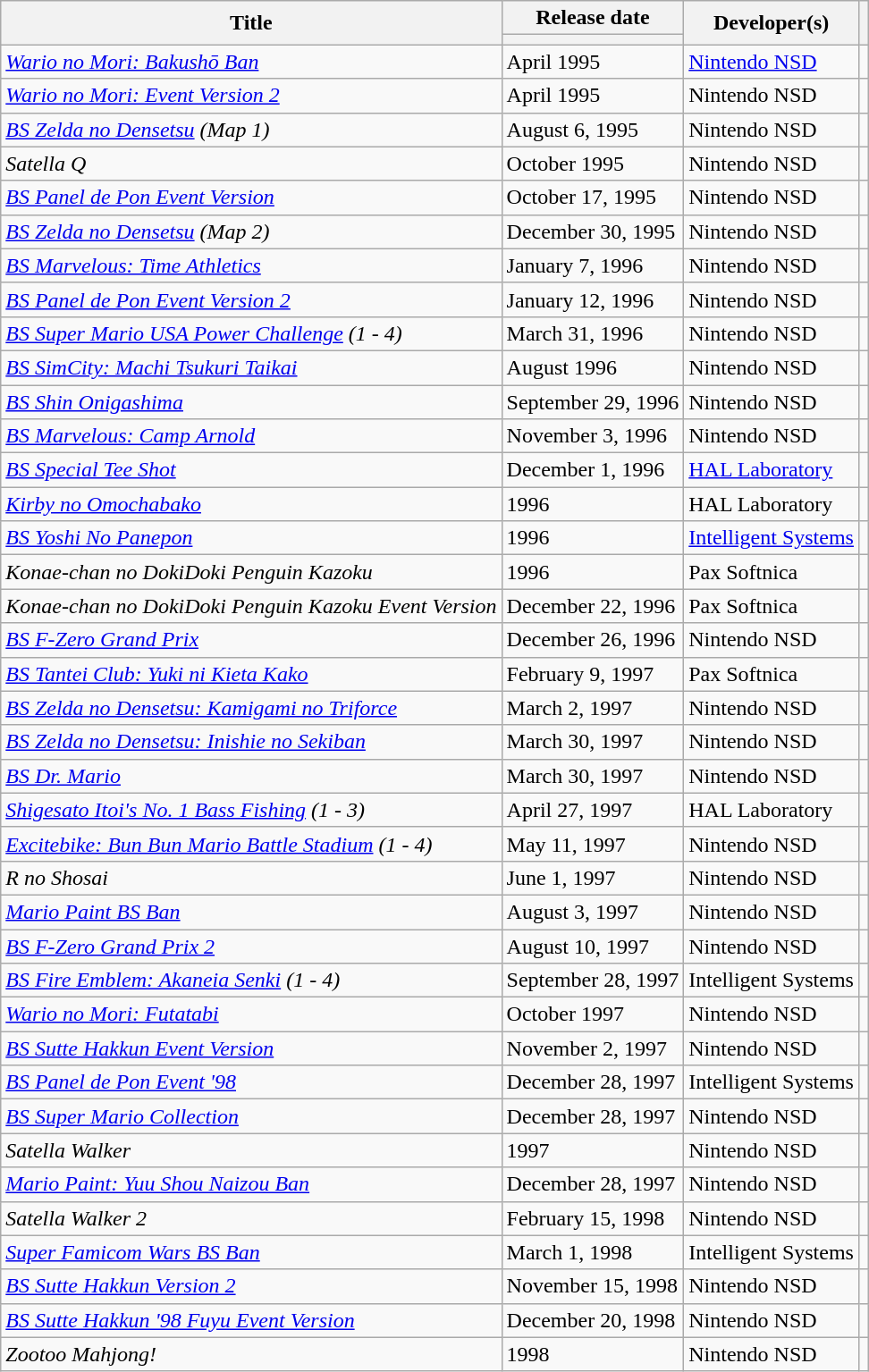<table class="wikitable plainrowheaders sortable">
<tr>
<th rowspan="2">Title</th>
<th>Release date</th>
<th rowspan="2">Developer(s)</th>
<th rowspan="2"></th>
</tr>
<tr>
<th data-sort-type="date"></th>
</tr>
<tr>
<td><em><a href='#'>Wario no Mori: Bakushō Ban</a></em></td>
<td>April 1995</td>
<td><a href='#'>Nintendo NSD</a></td>
<td></td>
</tr>
<tr>
<td><em><a href='#'>Wario no Mori: Event Version 2</a></em></td>
<td>April 1995</td>
<td>Nintendo NSD</td>
<td></td>
</tr>
<tr>
<td><em><a href='#'>BS Zelda no Densetsu</a> (Map 1)</em></td>
<td>August 6, 1995</td>
<td>Nintendo NSD</td>
<td></td>
</tr>
<tr>
<td><em>Satella Q</em></td>
<td>October 1995</td>
<td>Nintendo NSD</td>
<td></td>
</tr>
<tr>
<td><em><a href='#'>BS Panel de Pon Event Version</a></em></td>
<td>October 17, 1995</td>
<td>Nintendo NSD</td>
<td></td>
</tr>
<tr>
<td><em><a href='#'>BS Zelda no Densetsu</a> (Map 2)</em></td>
<td>December 30, 1995</td>
<td>Nintendo NSD</td>
<td></td>
</tr>
<tr>
<td><em><a href='#'>BS Marvelous: Time Athletics</a></em></td>
<td>January 7, 1996</td>
<td>Nintendo NSD</td>
<td></td>
</tr>
<tr>
<td><em><a href='#'>BS Panel de Pon Event Version 2</a></em></td>
<td>January 12, 1996</td>
<td>Nintendo NSD</td>
<td></td>
</tr>
<tr>
<td><em><a href='#'>BS Super Mario USA Power Challenge</a> (1 - 4)</em></td>
<td>March 31, 1996</td>
<td>Nintendo NSD</td>
<td></td>
</tr>
<tr>
<td><em><a href='#'>BS SimCity: Machi Tsukuri Taikai</a></em></td>
<td>August 1996</td>
<td>Nintendo NSD</td>
<td></td>
</tr>
<tr>
<td><em><a href='#'>BS Shin Onigashima</a></em></td>
<td>September 29, 1996</td>
<td>Nintendo NSD</td>
<td></td>
</tr>
<tr>
<td><em><a href='#'>BS Marvelous: Camp Arnold</a></em></td>
<td>November 3, 1996</td>
<td>Nintendo NSD</td>
<td></td>
</tr>
<tr>
<td><em><a href='#'>BS Special Tee Shot</a></em></td>
<td>December 1, 1996</td>
<td><a href='#'>HAL Laboratory</a></td>
<td></td>
</tr>
<tr>
<td><em><a href='#'>Kirby no Omochabako</a></em></td>
<td>1996</td>
<td>HAL Laboratory</td>
<td></td>
</tr>
<tr>
<td><em><a href='#'>BS Yoshi No Panepon</a></em></td>
<td>1996</td>
<td><a href='#'>Intelligent Systems</a></td>
<td></td>
</tr>
<tr>
<td><em>Konae-chan no DokiDoki Penguin Kazoku</em></td>
<td>1996</td>
<td>Pax Softnica</td>
<td></td>
</tr>
<tr>
<td><em>Konae-chan no DokiDoki Penguin Kazoku Event Version</em></td>
<td>December 22, 1996</td>
<td>Pax Softnica</td>
<td></td>
</tr>
<tr>
<td><em><a href='#'>BS F-Zero Grand Prix</a></em></td>
<td>December 26, 1996</td>
<td>Nintendo NSD</td>
<td></td>
</tr>
<tr>
<td><em><a href='#'>BS Tantei Club: Yuki ni Kieta Kako</a></em></td>
<td>February 9, 1997</td>
<td>Pax Softnica</td>
<td></td>
</tr>
<tr>
<td><em><a href='#'>BS Zelda no Densetsu: Kamigami no Triforce</a></em></td>
<td>March 2, 1997</td>
<td>Nintendo NSD</td>
<td></td>
</tr>
<tr>
<td><em><a href='#'>BS Zelda no Densetsu: Inishie no Sekiban</a></em></td>
<td>March 30, 1997</td>
<td>Nintendo NSD</td>
<td></td>
</tr>
<tr>
<td><em><a href='#'>BS Dr. Mario</a></em></td>
<td>March 30, 1997</td>
<td>Nintendo NSD</td>
<td></td>
</tr>
<tr>
<td><em><a href='#'>Shigesato Itoi's No. 1 Bass Fishing</a></em> <em>(1 - 3)</em></td>
<td>April 27, 1997</td>
<td>HAL Laboratory</td>
<td></td>
</tr>
<tr>
<td><em><a href='#'>Excitebike: Bun Bun Mario Battle Stadium</a> (1 - 4)</em></td>
<td>May 11, 1997</td>
<td>Nintendo NSD</td>
<td></td>
</tr>
<tr>
<td><em>R no Shosai</em></td>
<td>June 1, 1997</td>
<td>Nintendo NSD</td>
<td></td>
</tr>
<tr>
<td><em><a href='#'>Mario Paint BS Ban</a></em></td>
<td>August 3, 1997</td>
<td>Nintendo NSD</td>
<td></td>
</tr>
<tr>
<td><em><a href='#'>BS F-Zero Grand Prix 2</a></em></td>
<td>August 10, 1997</td>
<td>Nintendo NSD</td>
<td></td>
</tr>
<tr>
<td><em><a href='#'>BS Fire Emblem: Akaneia Senki</a> (1 - 4)</em></td>
<td>September 28, 1997</td>
<td>Intelligent Systems</td>
<td></td>
</tr>
<tr>
<td><em><a href='#'>Wario no Mori: Futatabi</a></em></td>
<td>October 1997</td>
<td>Nintendo NSD</td>
<td></td>
</tr>
<tr>
<td><em><a href='#'>BS Sutte Hakkun Event Version</a></em></td>
<td>November 2, 1997</td>
<td>Nintendo NSD</td>
<td></td>
</tr>
<tr>
<td><em><a href='#'>BS Panel de Pon Event '98</a></em></td>
<td>December 28, 1997</td>
<td>Intelligent Systems</td>
<td></td>
</tr>
<tr>
<td><em><a href='#'>BS Super Mario Collection</a></em></td>
<td>December 28, 1997</td>
<td>Nintendo NSD</td>
<td></td>
</tr>
<tr>
<td><em>Satella Walker</em></td>
<td>1997</td>
<td>Nintendo NSD</td>
<td></td>
</tr>
<tr>
<td><em><a href='#'>Mario Paint: Yuu Shou Naizou Ban</a></em></td>
<td>December 28, 1997</td>
<td>Nintendo NSD</td>
<td></td>
</tr>
<tr>
<td><em>Satella Walker 2</em></td>
<td>February 15, 1998</td>
<td>Nintendo NSD</td>
<td></td>
</tr>
<tr>
<td><em><a href='#'>Super Famicom Wars BS Ban</a></em></td>
<td>March 1, 1998</td>
<td>Intelligent Systems</td>
<td></td>
</tr>
<tr>
<td><em><a href='#'>BS Sutte Hakkun Version 2</a></em></td>
<td>November 15, 1998</td>
<td>Nintendo NSD</td>
<td></td>
</tr>
<tr>
<td><em><a href='#'>BS Sutte Hakkun '98 Fuyu Event Version</a></em></td>
<td>December 20, 1998</td>
<td>Nintendo NSD</td>
<td></td>
</tr>
<tr>
<td><em>Zootoo Mahjong!</em></td>
<td>1998</td>
<td>Nintendo NSD</td>
<td></td>
</tr>
</table>
